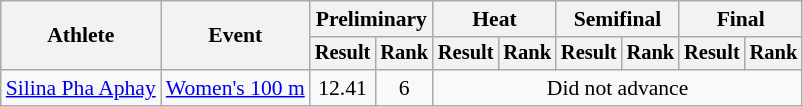<table class="wikitable" style="font-size:90%">
<tr>
<th rowspan="2">Athlete</th>
<th rowspan="2">Event</th>
<th colspan="2">Preliminary</th>
<th colspan="2">Heat</th>
<th colspan="2">Semifinal</th>
<th colspan="2">Final</th>
</tr>
<tr style="font-size:95%">
<th>Result</th>
<th>Rank</th>
<th>Result</th>
<th>Rank</th>
<th>Result</th>
<th>Rank</th>
<th>Result</th>
<th>Rank</th>
</tr>
<tr align=center>
<td align=left><a href='#'>Silina Pha Aphay</a></td>
<td align=left><a href='#'>Women's 100 m</a></td>
<td>12.41</td>
<td>6</td>
<td colspan="6">Did not advance</td>
</tr>
</table>
